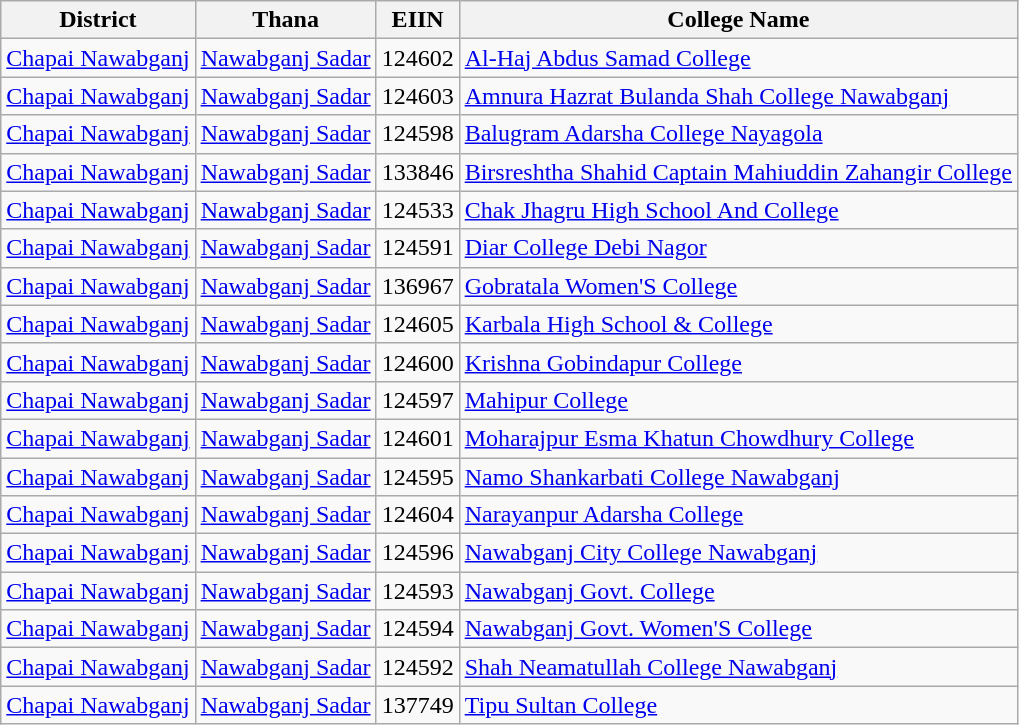<table class="wikitable">
<tr>
<th style="text-align: center;">District</th>
<th style="text-align: center;">Thana</th>
<th style="text-align: center;">EIIN</th>
<th style="text-align: center;">College Name</th>
</tr>
<tr>
<td style="text-align: center;"><a href='#'>Chapai Nawabganj</a></td>
<td style="text-align: center;"><a href='#'>Nawabganj Sadar</a></td>
<td style="text-align: center;">124602</td>
<td><a href='#'>Al-Haj Abdus Samad College</a></td>
</tr>
<tr>
<td style="text-align: center;"><a href='#'>Chapai Nawabganj</a></td>
<td style="text-align: center;"><a href='#'>Nawabganj Sadar</a></td>
<td style="text-align: center;">124603</td>
<td><a href='#'>Amnura Hazrat Bulanda Shah College Nawabganj</a></td>
</tr>
<tr>
<td style="text-align: center;"><a href='#'>Chapai Nawabganj</a></td>
<td style="text-align: center;"><a href='#'>Nawabganj Sadar</a></td>
<td style="text-align: center;">124598</td>
<td><a href='#'>Balugram Adarsha College Nayagola</a></td>
</tr>
<tr>
<td style="text-align: center;"><a href='#'>Chapai Nawabganj</a></td>
<td style="text-align: center;"><a href='#'>Nawabganj Sadar</a></td>
<td style="text-align: center;">133846</td>
<td><a href='#'>Birsreshtha Shahid Captain Mahiuddin Zahangir College</a></td>
</tr>
<tr>
<td style="text-align: center;"><a href='#'>Chapai Nawabganj</a></td>
<td style="text-align: center;"><a href='#'>Nawabganj Sadar</a></td>
<td style="text-align: center;">124533</td>
<td><a href='#'>Chak Jhagru High School And College</a></td>
</tr>
<tr>
<td style="text-align: center;"><a href='#'>Chapai Nawabganj</a></td>
<td style="text-align: center;"><a href='#'>Nawabganj Sadar</a></td>
<td style="text-align: center;">124591</td>
<td><a href='#'>Diar College Debi Nagor</a></td>
</tr>
<tr>
<td style="text-align: center;"><a href='#'>Chapai Nawabganj</a></td>
<td style="text-align: center;"><a href='#'>Nawabganj Sadar</a></td>
<td style="text-align: center;">136967</td>
<td><a href='#'>Gobratala Women'S College</a></td>
</tr>
<tr>
<td style="text-align: center;"><a href='#'>Chapai Nawabganj</a></td>
<td style="text-align: center;"><a href='#'>Nawabganj Sadar</a></td>
<td style="text-align: center;">124605</td>
<td><a href='#'>Karbala High School & College</a></td>
</tr>
<tr>
<td style="text-align: center;"><a href='#'>Chapai Nawabganj</a></td>
<td style="text-align: center;"><a href='#'>Nawabganj Sadar</a></td>
<td style="text-align: center;">124600</td>
<td><a href='#'>Krishna Gobindapur College</a></td>
</tr>
<tr>
<td style="text-align: center;"><a href='#'>Chapai Nawabganj</a></td>
<td style="text-align: center;"><a href='#'>Nawabganj Sadar</a></td>
<td style="text-align: center;">124597</td>
<td><a href='#'>Mahipur College</a></td>
</tr>
<tr>
<td style="text-align: center;"><a href='#'>Chapai Nawabganj</a></td>
<td style="text-align: center;"><a href='#'>Nawabganj Sadar</a></td>
<td style="text-align: center;">124601</td>
<td><a href='#'>Moharajpur Esma Khatun Chowdhury College</a></td>
</tr>
<tr>
<td style="text-align: center;"><a href='#'>Chapai Nawabganj</a></td>
<td style="text-align: center;"><a href='#'>Nawabganj Sadar</a></td>
<td style="text-align: center;">124595</td>
<td><a href='#'>Namo Shankarbati College Nawabganj</a></td>
</tr>
<tr>
<td style="text-align: center;"><a href='#'>Chapai Nawabganj</a></td>
<td style="text-align: center;"><a href='#'>Nawabganj Sadar</a></td>
<td style="text-align: center;">124604</td>
<td><a href='#'>Narayanpur Adarsha College</a></td>
</tr>
<tr>
<td style="text-align: center;"><a href='#'>Chapai Nawabganj</a></td>
<td style="text-align: center;"><a href='#'>Nawabganj Sadar</a></td>
<td style="text-align: center;">124596</td>
<td><a href='#'>Nawabganj City College Nawabganj</a></td>
</tr>
<tr>
<td style="text-align: center;"><a href='#'>Chapai Nawabganj</a></td>
<td style="text-align: center;"><a href='#'>Nawabganj Sadar</a></td>
<td style="text-align: center;">124593</td>
<td><a href='#'>Nawabganj Govt. College</a></td>
</tr>
<tr>
<td style="text-align: center;"><a href='#'>Chapai Nawabganj</a></td>
<td style="text-align: center;"><a href='#'>Nawabganj Sadar</a></td>
<td style="text-align: center;">124594</td>
<td><a href='#'>Nawabganj Govt. Women'S College</a></td>
</tr>
<tr>
<td style="text-align: center;"><a href='#'>Chapai Nawabganj</a></td>
<td style="text-align: center;"><a href='#'>Nawabganj Sadar</a></td>
<td style="text-align: center;">124592</td>
<td><a href='#'>Shah Neamatullah College Nawabganj</a></td>
</tr>
<tr>
<td style="text-align: center;"><a href='#'>Chapai Nawabganj</a></td>
<td style="text-align: center;"><a href='#'>Nawabganj Sadar</a></td>
<td style="text-align: center;">137749</td>
<td><a href='#'>Tipu Sultan College</a></td>
</tr>
</table>
